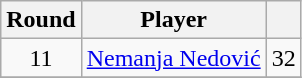<table class="wikitable" style="text-align: center;">
<tr>
<th>Round</th>
<th>Player</th>
<th><a href='#'></a></th>
</tr>
<tr>
<td>11</td>
<td align="left"> <a href='#'>Nemanja Nedović</a></td>
<td>32</td>
</tr>
<tr>
</tr>
</table>
